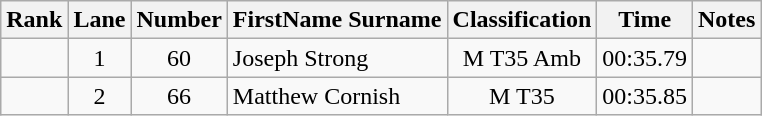<table class="wikitable sortable" style="text-align:center">
<tr>
<th>Rank</th>
<th>Lane</th>
<th>Number</th>
<th>FirstName Surname</th>
<th>Classification</th>
<th>Time</th>
<th>Notes</th>
</tr>
<tr>
<td></td>
<td>1</td>
<td>60</td>
<td style="text-align:left"> Joseph Strong</td>
<td>M T35 Amb</td>
<td>00:35.79</td>
<td></td>
</tr>
<tr>
<td></td>
<td>2</td>
<td>66</td>
<td style="text-align:left"> Matthew Cornish</td>
<td>M T35</td>
<td>00:35.85</td>
<td></td>
</tr>
</table>
